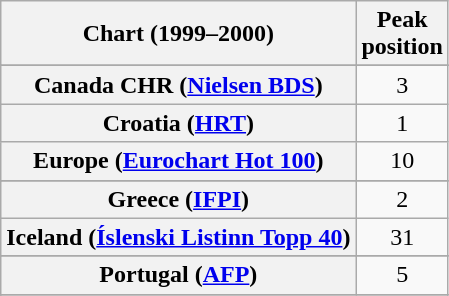<table class="wikitable sortable plainrowheaders" style="text-align:center">
<tr>
<th>Chart (1999–2000)</th>
<th>Peak<br>position</th>
</tr>
<tr>
</tr>
<tr>
</tr>
<tr>
</tr>
<tr>
</tr>
<tr>
</tr>
<tr>
</tr>
<tr>
<th scope="row">Canada CHR (<a href='#'>Nielsen BDS</a>)</th>
<td>3</td>
</tr>
<tr>
<th scope="row">Croatia (<a href='#'>HRT</a>)</th>
<td>1</td>
</tr>
<tr>
<th scope="row">Europe (<a href='#'>Eurochart Hot 100</a>)</th>
<td>10</td>
</tr>
<tr>
</tr>
<tr>
</tr>
<tr>
</tr>
<tr>
<th scope="row">Greece (<a href='#'>IFPI</a>)</th>
<td>2</td>
</tr>
<tr>
<th scope="row">Iceland (<a href='#'>Íslenski Listinn Topp 40</a>)</th>
<td>31</td>
</tr>
<tr>
</tr>
<tr>
</tr>
<tr>
</tr>
<tr>
</tr>
<tr>
<th scope="row">Portugal (<a href='#'>AFP</a>)</th>
<td>5</td>
</tr>
<tr>
</tr>
<tr>
</tr>
<tr>
</tr>
<tr>
</tr>
<tr>
</tr>
<tr>
</tr>
<tr>
</tr>
<tr>
</tr>
<tr>
</tr>
<tr>
</tr>
<tr>
</tr>
</table>
